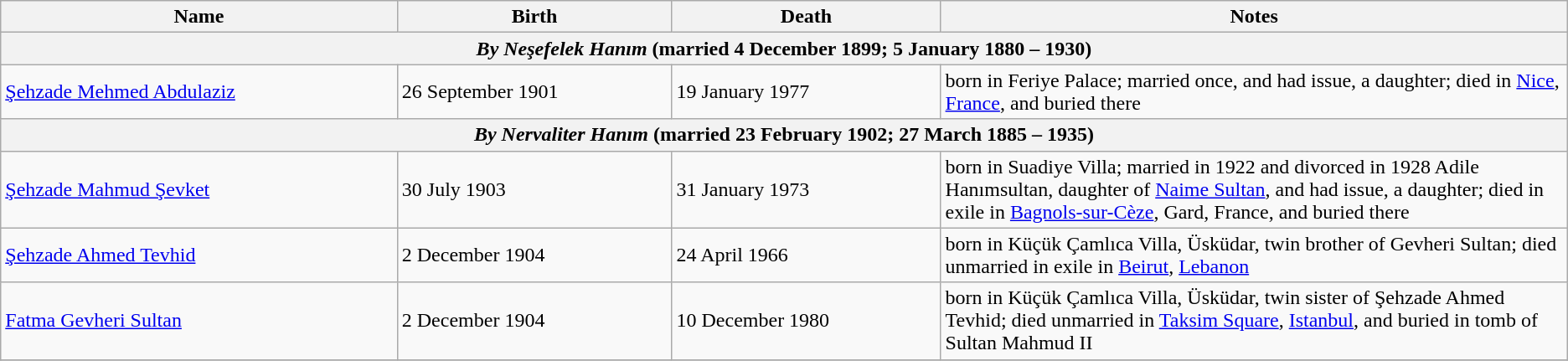<table class="wikitable">
<tr>
<th>Name</th>
<th>Birth</th>
<th>Death</th>
<th style="width:40%;">Notes</th>
</tr>
<tr>
<th colspan="4"><strong><em>By Neşefelek Hanım</em></strong> (married 4 December 1899; 5 January 1880 – 1930)</th>
</tr>
<tr>
<td><a href='#'>Şehzade Mehmed Abdulaziz</a></td>
<td>26 September 1901</td>
<td>19 January 1977</td>
<td>born in Feriye Palace; married once, and had issue, a daughter; died in <a href='#'>Nice</a>, <a href='#'>France</a>, and buried there</td>
</tr>
<tr>
<th colspan="4"><strong><em>By Nervaliter Hanım</em></strong> (married 23 February 1902; 27 March 1885 – 1935)</th>
</tr>
<tr>
<td><a href='#'>Şehzade Mahmud Şevket</a></td>
<td>30 July 1903</td>
<td>31 January 1973</td>
<td>born in Suadiye Villa; married in 1922 and divorced in 1928 Adile Hanımsultan, daughter of <a href='#'>Naime Sultan</a>, and had issue, a daughter; died in exile in <a href='#'>Bagnols-sur-Cèze</a>, Gard, France, and buried there</td>
</tr>
<tr>
<td><a href='#'>Şehzade Ahmed Tevhid</a></td>
<td>2 December 1904</td>
<td>24 April 1966</td>
<td>born in Küçük Çamlıca Villa, Üsküdar, twin brother of Gevheri Sultan; died unmarried in exile in <a href='#'>Beirut</a>, <a href='#'>Lebanon</a></td>
</tr>
<tr>
<td><a href='#'>Fatma Gevheri Sultan</a></td>
<td>2 December 1904</td>
<td>10 December 1980</td>
<td>born in Küçük Çamlıca Villa, Üsküdar, twin sister of Şehzade Ahmed Tevhid; died unmarried in <a href='#'>Taksim Square</a>, <a href='#'>Istanbul</a>, and buried in tomb of Sultan Mahmud II</td>
</tr>
<tr>
</tr>
</table>
